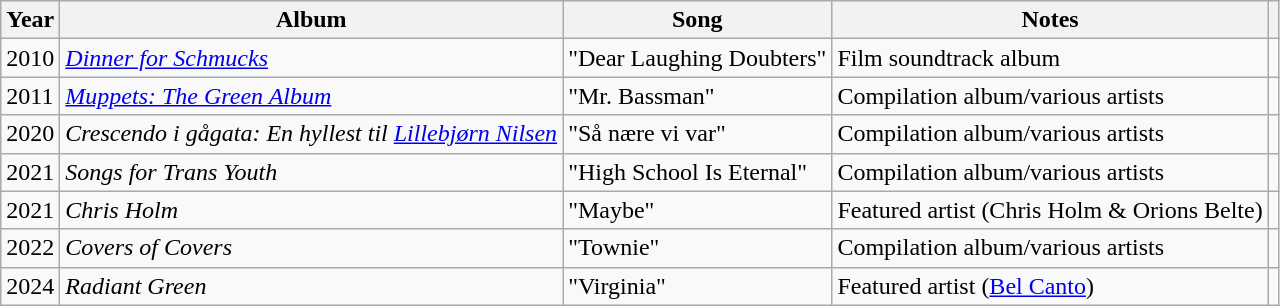<table class="wikitable plainrowheaders">
<tr>
<th scope="col">Year</th>
<th scope="col">Album</th>
<th scope="col">Song</th>
<th scope="col">Notes</th>
<th scope="col" class="unsortable"></th>
</tr>
<tr>
<td>2010</td>
<td><em><a href='#'>Dinner for Schmucks</a></em></td>
<td>"Dear Laughing Doubters"</td>
<td>Film soundtrack album</td>
<td></td>
</tr>
<tr>
<td>2011</td>
<td><em><a href='#'>Muppets: The Green Album</a></em></td>
<td>"Mr. Bassman"</td>
<td>Compilation album/various artists</td>
<td></td>
</tr>
<tr>
<td>2020</td>
<td><em>Crescendo i gågata: En hyllest til <a href='#'>Lillebjørn Nilsen</a></em></td>
<td>"Så nære vi var"</td>
<td>Compilation album/various artists</td>
<td></td>
</tr>
<tr>
<td>2021</td>
<td><em>Songs for Trans Youth</em></td>
<td>"High School Is Eternal"</td>
<td>Compilation album/various artists</td>
<td></td>
</tr>
<tr>
<td>2021</td>
<td><em>Chris Holm</em></td>
<td>"Maybe"</td>
<td>Featured artist (Chris Holm & Orions Belte)</td>
<td></td>
</tr>
<tr>
<td>2022</td>
<td><em>Covers of Covers</em></td>
<td>"Townie"</td>
<td>Compilation album/various artists</td>
<td></td>
</tr>
<tr>
<td>2024</td>
<td><em>Radiant Green</em></td>
<td>"Virginia"</td>
<td>Featured artist (<a href='#'>Bel Canto</a>)</td>
<td></td>
</tr>
</table>
